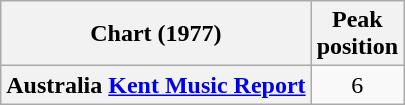<table class="wikitable sortable plainrowheaders">
<tr>
<th scope="col">Chart (1977)</th>
<th scope="col">Peak<br>position</th>
</tr>
<tr>
<th scope="row">Australia <a href='#'>Kent Music Report</a></th>
<td style="text-align:center;">6</td>
</tr>
</table>
